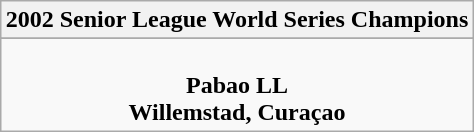<table class="wikitable" style="text-align: center; margin: 0 auto;">
<tr>
<th>2002 Senior League World Series Champions</th>
</tr>
<tr>
</tr>
<tr>
<td><br><strong>Pabao LL</strong><br> <strong>Willemstad, Curaçao</strong></td>
</tr>
</table>
